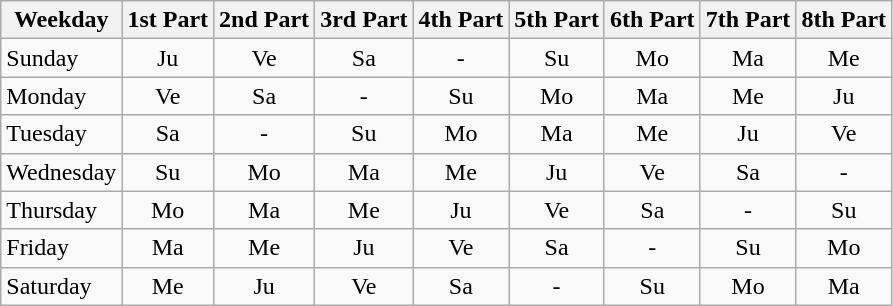<table class="wikitable" style="text-align:center">
<tr>
<th>Weekday</th>
<th>1st Part</th>
<th>2nd Part</th>
<th>3rd Part</th>
<th>4th Part</th>
<th>5th Part</th>
<th>6th Part</th>
<th>7th Part</th>
<th>8th Part</th>
</tr>
<tr>
<td style="text-align:left;">Sunday</td>
<td>Ju</td>
<td>Ve</td>
<td>Sa</td>
<td>-</td>
<td>Su</td>
<td>Mo</td>
<td>Ma</td>
<td>Me</td>
</tr>
<tr>
<td style="text-align:left;">Monday</td>
<td>Ve</td>
<td>Sa</td>
<td>-</td>
<td>Su</td>
<td>Mo</td>
<td>Ma</td>
<td>Me</td>
<td>Ju</td>
</tr>
<tr>
<td style="text-align:left;">Tuesday</td>
<td>Sa</td>
<td>-</td>
<td>Su</td>
<td>Mo</td>
<td>Ma</td>
<td>Me</td>
<td>Ju</td>
<td>Ve</td>
</tr>
<tr>
<td style="text-align:left;">Wednesday</td>
<td>Su</td>
<td>Mo</td>
<td>Ma</td>
<td>Me</td>
<td>Ju</td>
<td>Ve</td>
<td>Sa</td>
<td>-</td>
</tr>
<tr>
<td style="text-align:left;">Thursday</td>
<td>Mo</td>
<td>Ma</td>
<td>Me</td>
<td>Ju</td>
<td>Ve</td>
<td>Sa</td>
<td>-</td>
<td>Su</td>
</tr>
<tr>
<td style="text-align:left;">Friday</td>
<td>Ma</td>
<td>Me</td>
<td>Ju</td>
<td>Ve</td>
<td>Sa</td>
<td>-</td>
<td>Su</td>
<td>Mo</td>
</tr>
<tr>
<td style="text-align:left;">Saturday</td>
<td>Me</td>
<td>Ju</td>
<td>Ve</td>
<td>Sa</td>
<td>-</td>
<td>Su</td>
<td>Mo</td>
<td>Ma</td>
</tr>
</table>
